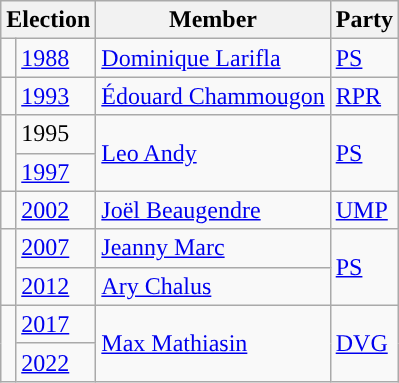<table class="wikitable">
<tr>
<th colspan="2">Election</th>
<th>Member</th>
<th>Party</th>
</tr>
<tr>
<td style="color:inherit;background-color: "></td>
<td><a href='#'>1988</a></td>
<td><a href='#'>Dominique Larifla</a></td>
<td><a href='#'>PS</a></td>
</tr>
<tr>
<td style="color:inherit;background-color: "></td>
<td><a href='#'>1993</a></td>
<td><a href='#'>Édouard Chammougon</a></td>
<td><a href='#'>RPR</a></td>
</tr>
<tr>
<td rowspan="2" style="color:inherit;background-color: "></td>
<td>1995</td>
<td rowspan="2"><a href='#'>Leo Andy</a></td>
<td rowspan="2"><a href='#'>PS</a></td>
</tr>
<tr>
<td><a href='#'>1997</a></td>
</tr>
<tr>
<td style="color:inherit;background-color: "></td>
<td><a href='#'>2002</a></td>
<td><a href='#'>Joël Beaugendre</a></td>
<td><a href='#'>UMP</a></td>
</tr>
<tr>
<td rowspan="2" style="color:inherit;background-color: "></td>
<td><a href='#'>2007</a></td>
<td><a href='#'>Jeanny Marc</a></td>
<td rowspan="2"><a href='#'>PS</a></td>
</tr>
<tr>
<td><a href='#'>2012</a></td>
<td><a href='#'>Ary Chalus</a></td>
</tr>
<tr>
<td rowspan="2" style="color:inherit;background-color: "></td>
<td><a href='#'>2017</a></td>
<td rowspan="2"><a href='#'>Max Mathiasin</a></td>
<td rowspan="2"><a href='#'>DVG</a></td>
</tr>
<tr>
<td><a href='#'>2022</a></td>
</tr>
</table>
